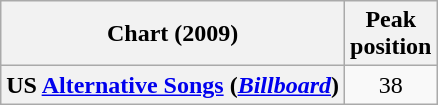<table class="wikitable plainrowheaders" style="text-align:center">
<tr>
<th>Chart (2009)</th>
<th>Peak<br>position</th>
</tr>
<tr>
<th scope="row">US <a href='#'>Alternative Songs</a> (<em><a href='#'>Billboard</a></em>)</th>
<td>38</td>
</tr>
</table>
